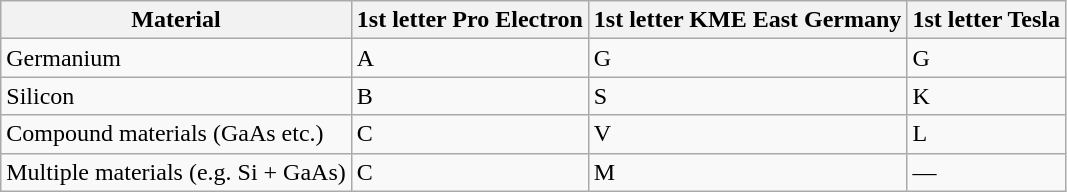<table class="wikitable">
<tr>
<th>Material</th>
<th>1st letter Pro Electron</th>
<th>1st letter KME East Germany</th>
<th>1st letter Tesla</th>
</tr>
<tr>
<td>Germanium</td>
<td>A</td>
<td>G</td>
<td>G</td>
</tr>
<tr>
<td>Silicon</td>
<td>B</td>
<td>S</td>
<td>K</td>
</tr>
<tr>
<td>Compound materials (GaAs etc.)</td>
<td>C</td>
<td>V</td>
<td>L</td>
</tr>
<tr>
<td>Multiple materials (e.g. Si + GaAs)</td>
<td>C</td>
<td>M</td>
<td>—</td>
</tr>
</table>
